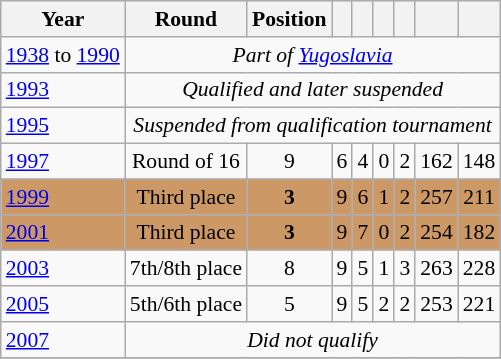<table class="wikitable" style="text-align: center; font-size:90%;">
<tr>
<th>Year</th>
<th>Round</th>
<th>Position</th>
<th></th>
<th></th>
<th></th>
<th></th>
<th></th>
<th></th>
</tr>
<tr>
<td style="text-align: left;"><a href='#'>1938</a> to <a href='#'>1990</a></td>
<td colspan=9><em>Part of <a href='#'>Yugoslavia</a></em></td>
</tr>
<tr>
<td style="text-align: left;"> <a href='#'>1993</a></td>
<td colspan="8"><em>Qualified and later suspended</em></td>
</tr>
<tr>
<td style="text-align: left;"> <a href='#'>1995</a></td>
<td colspan="8"><em>Suspended from qualification tournament</em></td>
</tr>
<tr>
<td style="text-align: left;"> <a href='#'>1997</a></td>
<td>Round of 16</td>
<td>9</td>
<td>6</td>
<td>4</td>
<td>0</td>
<td>2</td>
<td>162</td>
<td>148</td>
</tr>
<tr style="background:#cc9966;">
<td style="text-align: left;"> <a href='#'>1999</a></td>
<td>Third place</td>
<td><strong>3</strong> </td>
<td>9</td>
<td>6</td>
<td>1</td>
<td>2</td>
<td>257</td>
<td>211</td>
</tr>
<tr style="background:#cc9966;">
<td style="text-align: left;"> <a href='#'>2001</a></td>
<td>Third place</td>
<td><strong>3</strong> </td>
<td>9</td>
<td>7</td>
<td>0</td>
<td>2</td>
<td>254</td>
<td>182</td>
</tr>
<tr>
<td style="text-align: left;"> <a href='#'>2003</a></td>
<td>7th/8th place</td>
<td>8</td>
<td>9</td>
<td>5</td>
<td>1</td>
<td>3</td>
<td>263</td>
<td>228</td>
</tr>
<tr>
<td style="text-align: left;"> <a href='#'>2005</a></td>
<td>5th/6th place</td>
<td>5</td>
<td>9</td>
<td>5</td>
<td>2</td>
<td>2</td>
<td>253</td>
<td>221</td>
</tr>
<tr>
<td style="text-align: left;"> <a href='#'>2007</a></td>
<td colspan="8"><em>Did not qualify</em></td>
</tr>
<tr>
</tr>
</table>
